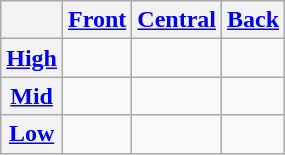<table class="wikitable" style="text-align:center">
<tr>
<th></th>
<th><a href='#'>Front</a></th>
<th><a href='#'>Central</a></th>
<th><a href='#'>Back</a></th>
</tr>
<tr>
<th><a href='#'>High</a></th>
<td> </td>
<td></td>
<td> </td>
</tr>
<tr>
<th><a href='#'>Mid</a></th>
<td></td>
<td></td>
<td></td>
</tr>
<tr>
<th><a href='#'>Low</a></th>
<td></td>
<td> </td>
<td></td>
</tr>
</table>
